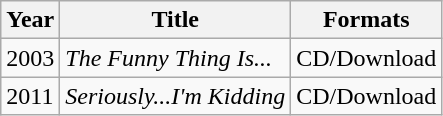<table class="wikitable">
<tr>
<th>Year</th>
<th>Title</th>
<th>Formats</th>
</tr>
<tr>
<td>2003</td>
<td><em>The Funny Thing Is...</em></td>
<td>CD/Download</td>
</tr>
<tr>
<td>2011</td>
<td><em>Seriously...I'm Kidding</em></td>
<td>CD/Download</td>
</tr>
</table>
